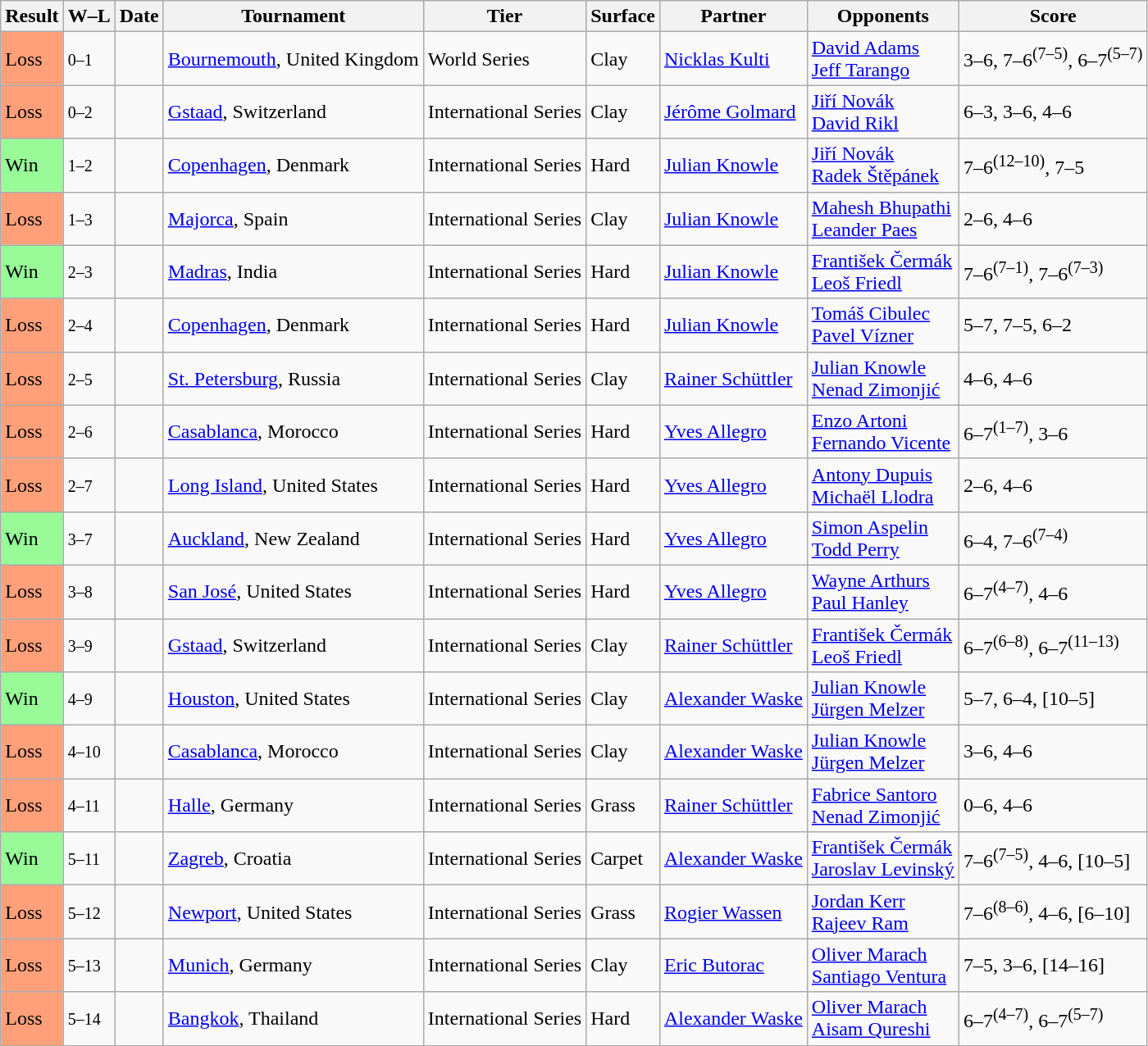<table class="sortable wikitable">
<tr>
<th>Result</th>
<th class="unsortable">W–L</th>
<th>Date</th>
<th>Tournament</th>
<th>Tier</th>
<th>Surface</th>
<th>Partner</th>
<th>Opponents</th>
<th class="unsortable">Score</th>
</tr>
<tr>
<td bgcolor=FFA07A>Loss</td>
<td><small>0–1</small></td>
<td><a href='#'></a></td>
<td><a href='#'>Bournemouth</a>, United Kingdom</td>
<td>World Series</td>
<td>Clay</td>
<td> <a href='#'>Nicklas Kulti</a></td>
<td> <a href='#'>David Adams</a> <br>  <a href='#'>Jeff Tarango</a></td>
<td>3–6, 7–6<sup>(7–5)</sup>, 6–7<sup>(5–7)</sup></td>
</tr>
<tr>
<td bgcolor=FFA07A>Loss</td>
<td><small>0–2</small></td>
<td><a href='#'></a></td>
<td><a href='#'>Gstaad</a>, Switzerland</td>
<td>International Series</td>
<td>Clay</td>
<td> <a href='#'>Jérôme Golmard</a></td>
<td> <a href='#'>Jiří Novák</a><br> <a href='#'>David Rikl</a></td>
<td>6–3, 3–6, 4–6</td>
</tr>
<tr>
<td bgcolor=98FB98>Win</td>
<td><small>1–2</small></td>
<td><a href='#'></a></td>
<td><a href='#'>Copenhagen</a>, Denmark</td>
<td>International Series</td>
<td>Hard</td>
<td> <a href='#'>Julian Knowle</a></td>
<td> <a href='#'>Jiří Novák</a> <br>  <a href='#'>Radek Štěpánek</a></td>
<td>7–6<sup>(12–10)</sup>, 7–5</td>
</tr>
<tr>
<td bgcolor=FFA07A>Loss</td>
<td><small>1–3</small></td>
<td><a href='#'></a></td>
<td><a href='#'>Majorca</a>, Spain</td>
<td>International Series</td>
<td>Clay</td>
<td> <a href='#'>Julian Knowle</a></td>
<td> <a href='#'>Mahesh Bhupathi</a><br> <a href='#'>Leander Paes</a></td>
<td>2–6, 4–6</td>
</tr>
<tr>
<td bgcolor=98FB98>Win</td>
<td><small>2–3</small></td>
<td><a href='#'></a></td>
<td><a href='#'>Madras</a>, India</td>
<td>International Series</td>
<td>Hard</td>
<td> <a href='#'>Julian Knowle</a></td>
<td> <a href='#'>František Čermák</a><br> <a href='#'>Leoš Friedl</a></td>
<td>7–6<sup>(7–1)</sup>, 7–6<sup>(7–3)</sup></td>
</tr>
<tr>
<td bgcolor=FFA07A>Loss</td>
<td><small>2–4</small></td>
<td><a href='#'></a></td>
<td><a href='#'>Copenhagen</a>, Denmark</td>
<td>International Series</td>
<td>Hard</td>
<td> <a href='#'>Julian Knowle</a></td>
<td> <a href='#'>Tomáš Cibulec</a> <br> <a href='#'>Pavel Vízner</a></td>
<td>5–7, 7–5, 6–2</td>
</tr>
<tr>
<td bgcolor=FFA07A>Loss</td>
<td><small>2–5</small></td>
<td><a href='#'></a></td>
<td><a href='#'>St. Petersburg</a>, Russia</td>
<td>International Series</td>
<td>Clay</td>
<td> <a href='#'>Rainer Schüttler</a></td>
<td> <a href='#'>Julian Knowle</a><br>  <a href='#'>Nenad Zimonjić</a></td>
<td>4–6, 4–6</td>
</tr>
<tr>
<td bgcolor=FFA07A>Loss</td>
<td><small>2–6</small></td>
<td><a href='#'></a></td>
<td><a href='#'>Casablanca</a>, Morocco</td>
<td>International Series</td>
<td>Hard</td>
<td> <a href='#'>Yves Allegro</a></td>
<td> <a href='#'>Enzo Artoni</a><br>  <a href='#'>Fernando Vicente</a></td>
<td>6–7<sup>(1–7)</sup>, 3–6</td>
</tr>
<tr>
<td bgcolor=FFA07A>Loss</td>
<td><small>2–7</small></td>
<td><a href='#'></a></td>
<td><a href='#'>Long Island</a>, United States</td>
<td>International Series</td>
<td>Hard</td>
<td> <a href='#'>Yves Allegro</a></td>
<td> <a href='#'>Antony Dupuis</a><br>  <a href='#'>Michaël Llodra</a></td>
<td>2–6, 4–6</td>
</tr>
<tr>
<td bgcolor=98FB98>Win</td>
<td><small>3–7</small></td>
<td><a href='#'></a></td>
<td><a href='#'>Auckland</a>, New Zealand</td>
<td>International Series</td>
<td>Hard</td>
<td> <a href='#'>Yves Allegro</a></td>
<td> <a href='#'>Simon Aspelin</a><br> <a href='#'>Todd Perry</a></td>
<td>6–4, 7–6<sup>(7–4)</sup></td>
</tr>
<tr>
<td bgcolor=FFA07A>Loss</td>
<td><small>3–8</small></td>
<td><a href='#'></a></td>
<td><a href='#'>San José</a>, United States</td>
<td>International Series</td>
<td>Hard</td>
<td> <a href='#'>Yves Allegro</a></td>
<td> <a href='#'>Wayne Arthurs</a><br>  <a href='#'>Paul Hanley</a></td>
<td>6–7<sup>(4–7)</sup>, 4–6</td>
</tr>
<tr>
<td bgcolor=FFA07A>Loss</td>
<td><small>3–9</small></td>
<td><a href='#'></a></td>
<td><a href='#'>Gstaad</a>, Switzerland</td>
<td>International Series</td>
<td>Clay</td>
<td> <a href='#'>Rainer Schüttler</a></td>
<td> <a href='#'>František Čermák</a><br>  <a href='#'>Leoš Friedl</a></td>
<td>6–7<sup>(6–8)</sup>, 6–7<sup>(11–13)</sup></td>
</tr>
<tr>
<td bgcolor=98FB98>Win</td>
<td><small>4–9</small></td>
<td><a href='#'></a></td>
<td><a href='#'>Houston</a>, United States</td>
<td>International Series</td>
<td>Clay</td>
<td> <a href='#'>Alexander Waske</a></td>
<td> <a href='#'>Julian Knowle</a> <br> <a href='#'>Jürgen Melzer</a></td>
<td>5–7, 6–4, [10–5]</td>
</tr>
<tr>
<td bgcolor=FFA07A>Loss</td>
<td><small>4–10</small></td>
<td><a href='#'></a></td>
<td><a href='#'>Casablanca</a>, Morocco</td>
<td>International Series</td>
<td>Clay</td>
<td> <a href='#'>Alexander Waske</a></td>
<td> <a href='#'>Julian Knowle</a><br>  <a href='#'>Jürgen Melzer</a></td>
<td>3–6, 4–6</td>
</tr>
<tr>
<td bgcolor=FFA07A>Loss</td>
<td><small>4–11</small></td>
<td><a href='#'></a></td>
<td><a href='#'>Halle</a>, Germany</td>
<td>International Series</td>
<td>Grass</td>
<td> <a href='#'>Rainer Schüttler</a></td>
<td> <a href='#'>Fabrice Santoro</a><br>  <a href='#'>Nenad Zimonjić</a></td>
<td>0–6, 4–6</td>
</tr>
<tr>
<td bgcolor=98FB98>Win</td>
<td><small>5–11</small></td>
<td><a href='#'></a></td>
<td><a href='#'>Zagreb</a>, Croatia</td>
<td>International Series</td>
<td>Carpet</td>
<td> <a href='#'>Alexander Waske</a></td>
<td> <a href='#'>František Čermák</a> <br>  <a href='#'>Jaroslav Levinský</a></td>
<td>7–6<sup>(7–5)</sup>, 4–6, [10–5]</td>
</tr>
<tr>
<td bgcolor=FFA07A>Loss</td>
<td><small>5–12</small></td>
<td><a href='#'></a></td>
<td><a href='#'>Newport</a>, United States</td>
<td>International Series</td>
<td>Grass</td>
<td> <a href='#'>Rogier Wassen</a></td>
<td> <a href='#'>Jordan Kerr</a><br>  <a href='#'>Rajeev Ram</a></td>
<td>7–6<sup>(8–6)</sup>, 4–6, [6–10]</td>
</tr>
<tr>
<td bgcolor=FFA07A>Loss</td>
<td><small>5–13</small></td>
<td><a href='#'></a></td>
<td><a href='#'>Munich</a>, Germany</td>
<td>International Series</td>
<td>Clay</td>
<td> <a href='#'>Eric Butorac</a></td>
<td> <a href='#'>Oliver Marach</a> <br>  <a href='#'>Santiago Ventura</a></td>
<td>7–5, 3–6, [14–16]</td>
</tr>
<tr>
<td bgcolor=FFA07A>Loss</td>
<td><small>5–14</small></td>
<td><a href='#'></a></td>
<td><a href='#'>Bangkok</a>, Thailand</td>
<td>International Series</td>
<td>Hard</td>
<td> <a href='#'>Alexander Waske</a></td>
<td> <a href='#'>Oliver Marach</a> <br>  <a href='#'>Aisam Qureshi</a></td>
<td>6–7<sup>(4–7)</sup>, 6–7<sup>(5–7)</sup></td>
</tr>
</table>
